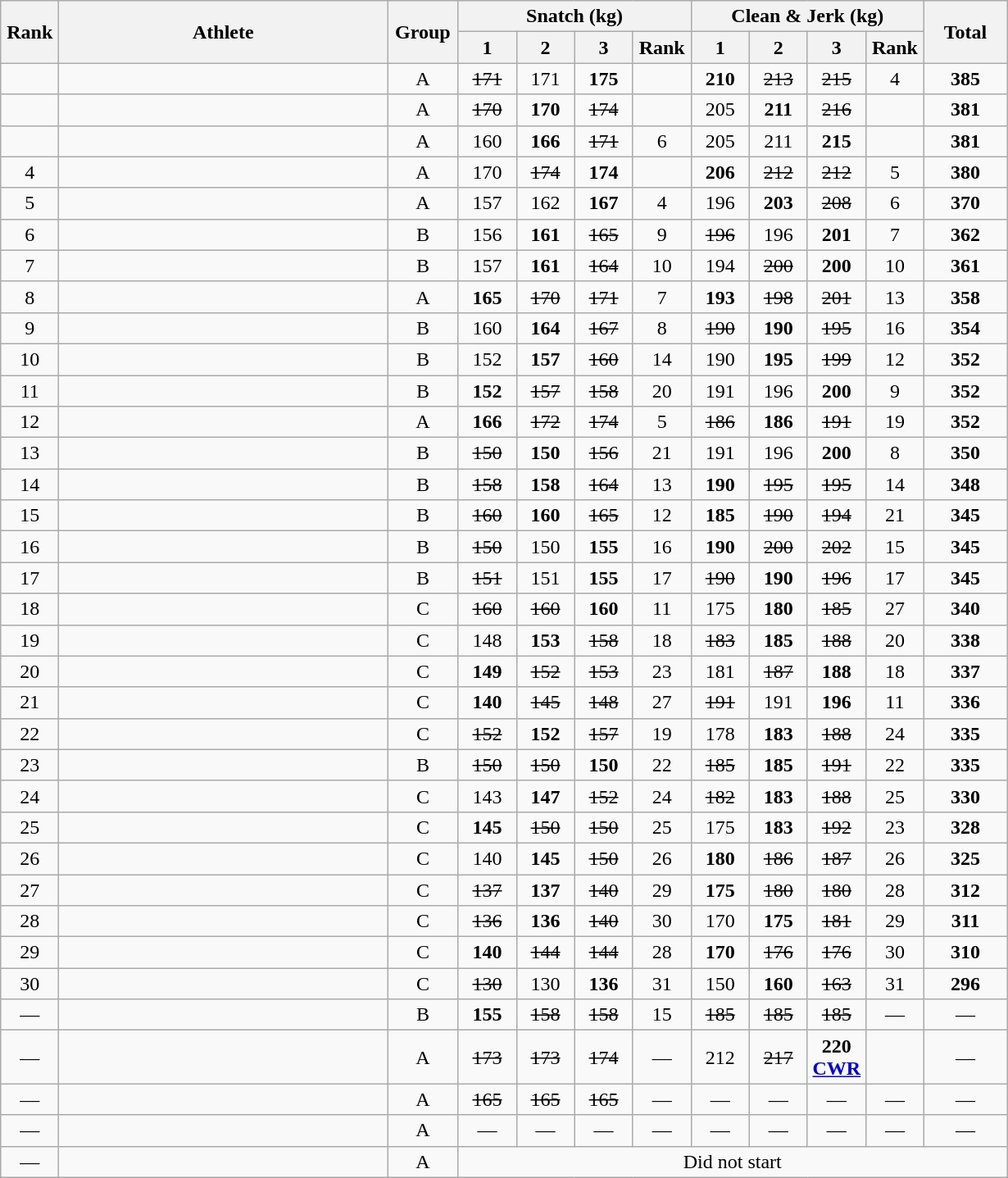<table class = "wikitable" style="text-align:center;">
<tr>
<th rowspan=2 width=40>Rank</th>
<th rowspan=2 width=260>Athlete</th>
<th rowspan=2 width=50>Group</th>
<th colspan=4>Snatch (kg)</th>
<th colspan=4>Clean & Jerk (kg)</th>
<th rowspan=2 width=60>Total</th>
</tr>
<tr>
<th width=40>1</th>
<th width=40>2</th>
<th width=40>3</th>
<th width=40>Rank</th>
<th width=40>1</th>
<th width=40>2</th>
<th width=40>3</th>
<th width=40>Rank</th>
</tr>
<tr>
<td></td>
<td align=left></td>
<td>A</td>
<td><s>171</s></td>
<td>171</td>
<td><strong>175</strong></td>
<td></td>
<td><strong>210</strong></td>
<td><s>213</s></td>
<td><s>215</s></td>
<td>4</td>
<td><strong>385</strong></td>
</tr>
<tr>
<td></td>
<td align=left></td>
<td>A</td>
<td><s>170</s></td>
<td><strong>170</strong></td>
<td><s>174</s></td>
<td></td>
<td>205</td>
<td><strong>211</strong></td>
<td><s>216</s></td>
<td></td>
<td><strong>381</strong></td>
</tr>
<tr>
<td></td>
<td align=left></td>
<td>A</td>
<td>160</td>
<td><strong>166</strong></td>
<td><s>171</s></td>
<td>6</td>
<td>205</td>
<td>211</td>
<td><strong>215</strong></td>
<td></td>
<td><strong>381</strong></td>
</tr>
<tr>
<td>4</td>
<td align=left></td>
<td>A</td>
<td>170</td>
<td><s>174</s></td>
<td><strong>174</strong></td>
<td></td>
<td><strong>206</strong></td>
<td><s>212</s></td>
<td><s>212</s></td>
<td>5</td>
<td><strong>380</strong></td>
</tr>
<tr>
<td>5</td>
<td align=left></td>
<td>A</td>
<td>157</td>
<td>162</td>
<td><strong>167</strong></td>
<td>4</td>
<td>196</td>
<td><strong>203</strong></td>
<td><s>208</s></td>
<td>6</td>
<td><strong>370</strong></td>
</tr>
<tr>
<td>6</td>
<td align=left></td>
<td>B</td>
<td>156</td>
<td><strong>161</strong></td>
<td><s>165</s></td>
<td>9</td>
<td><s>196</s></td>
<td>196</td>
<td><strong>201</strong></td>
<td>7</td>
<td><strong>362</strong></td>
</tr>
<tr>
<td>7</td>
<td align=left></td>
<td>B</td>
<td>157</td>
<td><strong>161</strong></td>
<td><s>164</s></td>
<td>10</td>
<td>194</td>
<td><s>200</s></td>
<td><strong>200</strong></td>
<td>10</td>
<td><strong>361</strong></td>
</tr>
<tr>
<td>8</td>
<td align=left></td>
<td>A</td>
<td><strong>165</strong></td>
<td><s>170</s></td>
<td><s>171</s></td>
<td>7</td>
<td><strong>193</strong></td>
<td><s>198</s></td>
<td><s>201</s></td>
<td>13</td>
<td><strong>358</strong></td>
</tr>
<tr>
<td>9</td>
<td align=left></td>
<td>B</td>
<td>160</td>
<td><strong>164</strong></td>
<td><s>167</s></td>
<td>8</td>
<td><s>190</s></td>
<td><strong>190</strong></td>
<td><s>195</s></td>
<td>16</td>
<td><strong>354</strong></td>
</tr>
<tr>
<td>10</td>
<td align=left></td>
<td>B</td>
<td>152</td>
<td><strong>157</strong></td>
<td><s>160</s></td>
<td>14</td>
<td>190</td>
<td><strong>195</strong></td>
<td><s>199</s></td>
<td>12</td>
<td><strong>352</strong></td>
</tr>
<tr>
<td>11</td>
<td align=left></td>
<td>B</td>
<td><strong>152</strong></td>
<td><s>157</s></td>
<td><s>158</s></td>
<td>20</td>
<td>191</td>
<td>196</td>
<td><strong>200</strong></td>
<td>9</td>
<td><strong>352</strong></td>
</tr>
<tr>
<td>12</td>
<td align=left></td>
<td>A</td>
<td><strong>166</strong></td>
<td><s>172</s></td>
<td><s>174</s></td>
<td>5</td>
<td><s>186</s></td>
<td><strong>186</strong></td>
<td><s>191</s></td>
<td>19</td>
<td><strong>352</strong></td>
</tr>
<tr>
<td>13</td>
<td align=left></td>
<td>B</td>
<td><s>150</s></td>
<td><strong>150</strong></td>
<td><s>156</s></td>
<td>21</td>
<td>191</td>
<td>196</td>
<td><strong>200</strong></td>
<td>8</td>
<td><strong>350</strong></td>
</tr>
<tr>
<td>14</td>
<td align=left></td>
<td>B</td>
<td><s>158</s></td>
<td><strong>158</strong></td>
<td><s>164</s></td>
<td>13</td>
<td><strong>190</strong></td>
<td><s>195</s></td>
<td><s>195</s></td>
<td>14</td>
<td><strong>348</strong></td>
</tr>
<tr>
<td>15</td>
<td align=left></td>
<td>B</td>
<td><s>160</s></td>
<td><strong>160</strong></td>
<td><s>165</s></td>
<td>12</td>
<td><strong>185</strong></td>
<td><s>190</s></td>
<td><s>194</s></td>
<td>21</td>
<td><strong>345</strong></td>
</tr>
<tr>
<td>16</td>
<td align=left></td>
<td>B</td>
<td><s>150</s></td>
<td>150</td>
<td><strong>155</strong></td>
<td>16</td>
<td><strong>190</strong></td>
<td><s>200</s></td>
<td><s>202</s></td>
<td>15</td>
<td><strong>345</strong></td>
</tr>
<tr>
<td>17</td>
<td align=left></td>
<td>B</td>
<td><s>151</s></td>
<td>151</td>
<td><strong>155</strong></td>
<td>17</td>
<td><s>190</s></td>
<td><strong>190</strong></td>
<td><s>196</s></td>
<td>17</td>
<td><strong>345</strong></td>
</tr>
<tr>
<td>18</td>
<td align=left></td>
<td>C</td>
<td><s>160</s></td>
<td><s>160</s></td>
<td><strong>160</strong></td>
<td>11</td>
<td>175</td>
<td><strong>180</strong></td>
<td><s>185</s></td>
<td>27</td>
<td><strong>340</strong></td>
</tr>
<tr>
<td>19</td>
<td align=left></td>
<td>C</td>
<td>148</td>
<td><strong>153</strong></td>
<td><s>158</s></td>
<td>18</td>
<td><s>183</s></td>
<td><strong>185</strong></td>
<td><s>188</s></td>
<td>20</td>
<td><strong>338</strong></td>
</tr>
<tr>
<td>20</td>
<td align=left></td>
<td>C</td>
<td><strong>149</strong></td>
<td><s>152</s></td>
<td><s>153</s></td>
<td>23</td>
<td>181</td>
<td><s>187</s></td>
<td><strong>188</strong></td>
<td>18</td>
<td><strong>337</strong></td>
</tr>
<tr>
<td>21</td>
<td align=left></td>
<td>C</td>
<td><strong>140</strong></td>
<td><s>145</s></td>
<td><s>148</s></td>
<td>27</td>
<td><s>191</s></td>
<td>191</td>
<td><strong>196</strong></td>
<td>11</td>
<td><strong>336</strong></td>
</tr>
<tr>
<td>22</td>
<td align=left></td>
<td>C</td>
<td><s>152</s></td>
<td><strong>152</strong></td>
<td><s>157</s></td>
<td>19</td>
<td>178</td>
<td><strong>183</strong></td>
<td><s>188</s></td>
<td>24</td>
<td><strong>335</strong></td>
</tr>
<tr>
<td>23</td>
<td align=left></td>
<td>B</td>
<td><s>150</s></td>
<td><s>150</s></td>
<td><strong>150</strong></td>
<td>22</td>
<td><s>185</s></td>
<td><strong>185</strong></td>
<td><s>191</s></td>
<td>22</td>
<td><strong>335</strong></td>
</tr>
<tr>
<td>24</td>
<td align=left></td>
<td>C</td>
<td>143</td>
<td><strong>147</strong></td>
<td><s>152</s></td>
<td>24</td>
<td><s>182</s></td>
<td><strong>183</strong></td>
<td><s>188</s></td>
<td>25</td>
<td><strong>330</strong></td>
</tr>
<tr>
<td>25</td>
<td align=left></td>
<td>C</td>
<td><strong>145</strong></td>
<td><s>150</s></td>
<td><s>150</s></td>
<td>25</td>
<td>175</td>
<td><strong>183</strong></td>
<td><s>192</s></td>
<td>23</td>
<td><strong>328</strong></td>
</tr>
<tr>
<td>26</td>
<td align=left></td>
<td>C</td>
<td>140</td>
<td><strong>145</strong></td>
<td><s>150</s></td>
<td>26</td>
<td><strong>180</strong></td>
<td><s>186</s></td>
<td><s>187</s></td>
<td>26</td>
<td><strong>325</strong></td>
</tr>
<tr>
<td>27</td>
<td align=left></td>
<td>C</td>
<td><s>137</s></td>
<td><strong>137</strong></td>
<td><s>140</s></td>
<td>29</td>
<td><strong>175</strong></td>
<td><s>180</s></td>
<td><s>180</s></td>
<td>28</td>
<td><strong>312</strong></td>
</tr>
<tr>
<td>28</td>
<td align=left></td>
<td>C</td>
<td><s>136</s></td>
<td><strong>136</strong></td>
<td><s>140</s></td>
<td>30</td>
<td>170</td>
<td><strong>175</strong></td>
<td><s>181</s></td>
<td>29</td>
<td><strong>311</strong></td>
</tr>
<tr>
<td>29</td>
<td align=left></td>
<td>C</td>
<td><strong>140</strong></td>
<td><s>144</s></td>
<td><s>144</s></td>
<td>28</td>
<td><strong>170</strong></td>
<td><s>176</s></td>
<td><s>176</s></td>
<td>30</td>
<td><strong>310</strong></td>
</tr>
<tr>
<td>30</td>
<td align=left></td>
<td>C</td>
<td><s>130</s></td>
<td>130</td>
<td><strong>136</strong></td>
<td>31</td>
<td>150</td>
<td><strong>160</strong></td>
<td><s>163</s></td>
<td>31</td>
<td><strong>296</strong></td>
</tr>
<tr>
<td>—</td>
<td align=left></td>
<td>B</td>
<td><strong>155</strong></td>
<td><s>158</s></td>
<td><s>158</s></td>
<td>15</td>
<td><s>185</s></td>
<td><s>185</s></td>
<td><s>185</s></td>
<td>—</td>
<td>—</td>
</tr>
<tr>
<td>—</td>
<td align=left></td>
<td>A</td>
<td><s>173</s></td>
<td><s>173</s></td>
<td><s>174</s></td>
<td>—</td>
<td>212</td>
<td><s>217</s></td>
<td><strong>220 <a href='#'>CWR</a></strong></td>
<td></td>
<td>—</td>
</tr>
<tr>
<td>—</td>
<td align=left></td>
<td>A</td>
<td><s>165</s></td>
<td><s>165</s></td>
<td><s>165</s></td>
<td>—</td>
<td>—</td>
<td>—</td>
<td>—</td>
<td>—</td>
<td>—</td>
</tr>
<tr>
<td>—</td>
<td align=left></td>
<td>A</td>
<td>—</td>
<td>—</td>
<td>—</td>
<td>—</td>
<td>—</td>
<td>—</td>
<td>—</td>
<td>—</td>
<td>—</td>
</tr>
<tr>
<td>—</td>
<td align=left></td>
<td>A</td>
<td colspan=9>Did not start</td>
</tr>
</table>
